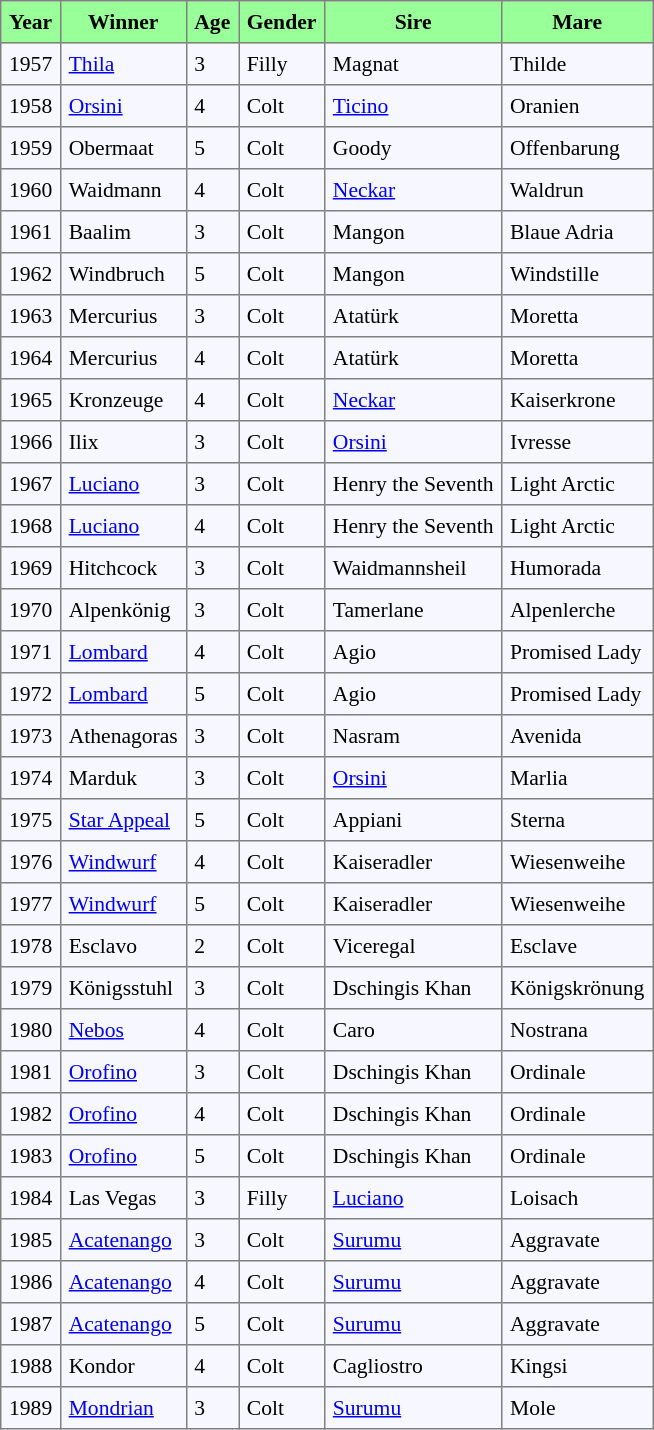<table class = "sortable" bgcolor="#f7f8ff" cellpadding="5" cellspacing="0" border="1" style="font-size: 90%; border: gray solid 1px; border-collapse: collapse;">
<tr bgcolor="#99ff99">
<th>Year</th>
<th>Winner</th>
<th>Age</th>
<th>Gender</th>
<th>Sire</th>
<th>Mare</th>
</tr>
<tr>
<td>1957</td>
<td><a href='#'>Thila</a></td>
<td>3</td>
<td>Filly</td>
<td>Magnat</td>
<td>Thilde</td>
</tr>
<tr>
<td>1958</td>
<td><a href='#'>Orsini</a></td>
<td>4</td>
<td>Colt</td>
<td><a href='#'>Ticino</a></td>
<td>Oranien</td>
</tr>
<tr>
<td>1959</td>
<td>Obermaat</td>
<td>5</td>
<td>Colt</td>
<td>Goody</td>
<td>Offenbarung</td>
</tr>
<tr>
<td>1960</td>
<td>Waidmann</td>
<td>4</td>
<td>Colt</td>
<td><a href='#'>Neckar</a></td>
<td>Waldrun</td>
</tr>
<tr>
<td>1961</td>
<td>Baalim</td>
<td>3</td>
<td>Colt</td>
<td>Mangon</td>
<td>Blaue Adria</td>
</tr>
<tr>
<td>1962</td>
<td>Windbruch</td>
<td>5</td>
<td>Colt</td>
<td>Mangon</td>
<td>Windstille</td>
</tr>
<tr>
<td>1963</td>
<td>Mercurius</td>
<td>3</td>
<td>Colt</td>
<td>Atatürk</td>
<td>Moretta</td>
</tr>
<tr>
<td>1964</td>
<td>Mercurius</td>
<td>4</td>
<td>Colt</td>
<td>Atatürk</td>
<td>Moretta</td>
</tr>
<tr>
<td>1965</td>
<td>Kronzeuge</td>
<td>4</td>
<td>Colt</td>
<td><a href='#'>Neckar</a></td>
<td>Kaiserkrone</td>
</tr>
<tr>
<td>1966</td>
<td>Ilix</td>
<td>3</td>
<td>Colt</td>
<td><a href='#'>Orsini</a></td>
<td>Ivresse</td>
</tr>
<tr>
<td>1967</td>
<td><a href='#'>Luciano</a></td>
<td>3</td>
<td>Colt</td>
<td>Henry the Seventh</td>
<td>Light Arctic</td>
</tr>
<tr>
<td>1968</td>
<td><a href='#'>Luciano</a></td>
<td>4</td>
<td>Colt</td>
<td>Henry the Seventh</td>
<td>Light Arctic</td>
</tr>
<tr>
<td>1969</td>
<td>Hitchcock</td>
<td>3</td>
<td>Colt</td>
<td>Waidmannsheil</td>
<td>Humorada</td>
</tr>
<tr>
<td>1970</td>
<td>Alpenkönig</td>
<td>3</td>
<td>Colt</td>
<td>Tamerlane</td>
<td>Alpenlerche</td>
</tr>
<tr>
<td>1971</td>
<td><a href='#'>Lombard</a></td>
<td>4</td>
<td>Colt</td>
<td>Agio</td>
<td>Promised Lady</td>
</tr>
<tr>
<td>1972</td>
<td><a href='#'>Lombard</a></td>
<td>5</td>
<td>Colt</td>
<td>Agio</td>
<td>Promised Lady</td>
</tr>
<tr>
<td>1973</td>
<td>Athenagoras</td>
<td>3</td>
<td>Colt</td>
<td>Nasram</td>
<td>Avenida</td>
</tr>
<tr>
<td>1974</td>
<td>Marduk</td>
<td>3</td>
<td>Colt</td>
<td><a href='#'>Orsini</a></td>
<td>Marlia</td>
</tr>
<tr>
<td>1975</td>
<td><a href='#'>Star Appeal</a></td>
<td>5</td>
<td>Colt</td>
<td>Appiani</td>
<td>Sterna</td>
</tr>
<tr>
<td>1976</td>
<td><a href='#'>Windwurf</a></td>
<td>4</td>
<td>Colt</td>
<td>Kaiseradler</td>
<td>Wiesenweihe</td>
</tr>
<tr>
<td>1977</td>
<td><a href='#'>Windwurf</a></td>
<td>5</td>
<td>Colt</td>
<td>Kaiseradler</td>
<td>Wiesenweihe</td>
</tr>
<tr>
<td>1978</td>
<td>Esclavo</td>
<td>2</td>
<td>Colt</td>
<td>Viceregal</td>
<td>Esclave</td>
</tr>
<tr>
<td>1979</td>
<td>Königsstuhl</td>
<td>3</td>
<td>Colt</td>
<td>Dschingis Khan</td>
<td>Königskrönung</td>
</tr>
<tr>
<td>1980</td>
<td><a href='#'>Nebos</a></td>
<td>4</td>
<td>Colt</td>
<td>Caro</td>
<td>Nostrana</td>
</tr>
<tr>
<td>1981</td>
<td><a href='#'>Orofino</a></td>
<td>3</td>
<td>Colt</td>
<td>Dschingis Khan</td>
<td>Ordinale</td>
</tr>
<tr>
<td>1982</td>
<td><a href='#'>Orofino</a></td>
<td>4</td>
<td>Colt</td>
<td>Dschingis Khan</td>
<td>Ordinale</td>
</tr>
<tr>
<td>1983</td>
<td><a href='#'>Orofino</a></td>
<td>5</td>
<td>Colt</td>
<td>Dschingis Khan</td>
<td>Ordinale</td>
</tr>
<tr>
<td>1984</td>
<td>Las Vegas</td>
<td>3</td>
<td>Filly</td>
<td><a href='#'>Luciano</a></td>
<td>Loisach</td>
</tr>
<tr>
<td>1985</td>
<td><a href='#'>Acatenango</a></td>
<td>3</td>
<td>Colt</td>
<td><a href='#'>Surumu</a></td>
<td>Aggravate</td>
</tr>
<tr>
<td>1986</td>
<td><a href='#'>Acatenango</a></td>
<td>4</td>
<td>Colt</td>
<td><a href='#'>Surumu</a></td>
<td>Aggravate</td>
</tr>
<tr>
<td>1987</td>
<td><a href='#'>Acatenango</a></td>
<td>5</td>
<td>Colt</td>
<td><a href='#'>Surumu</a></td>
<td>Aggravate</td>
</tr>
<tr>
<td>1988</td>
<td>Kondor</td>
<td>4</td>
<td>Colt</td>
<td>Cagliostro</td>
<td>Kingsi</td>
</tr>
<tr>
<td>1989</td>
<td><a href='#'>Mondrian</a></td>
<td>3</td>
<td>Colt</td>
<td><a href='#'>Surumu</a></td>
<td>Mole</td>
</tr>
</table>
